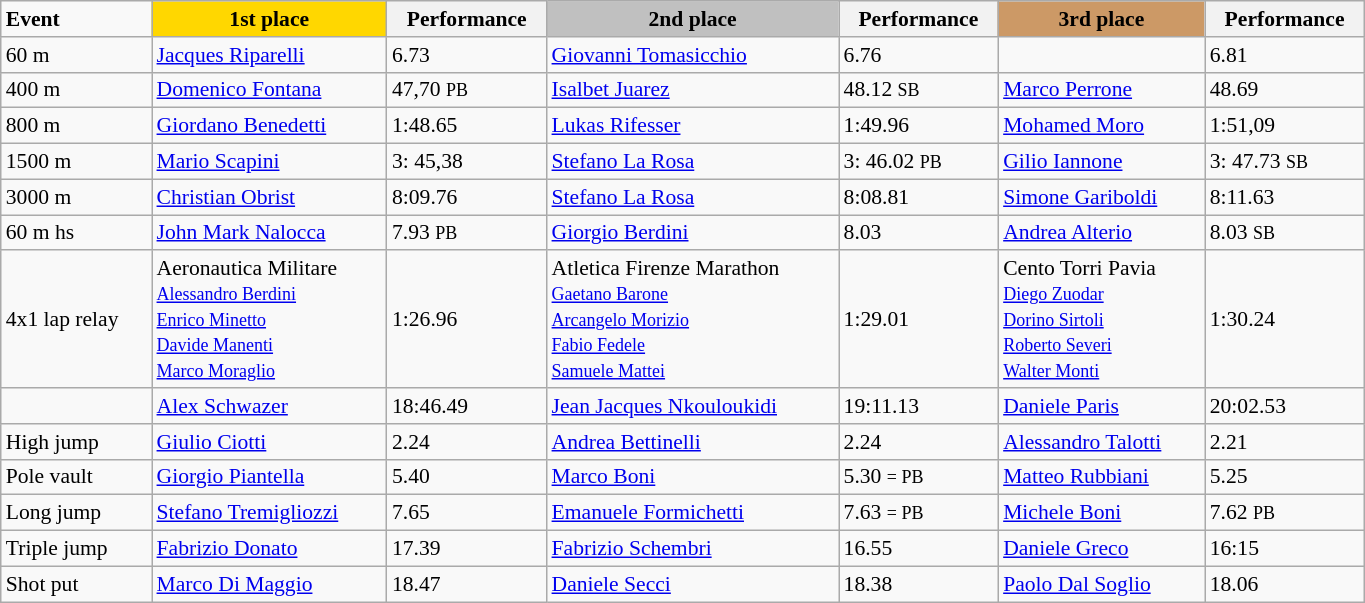<table class="wikitable" width=72% style="font-size:90%; text-align:left;">
<tr>
<td><strong>Event</strong></td>
<th style="background-color:gold;"> <strong>1st place</strong></th>
<th>Performance</th>
<th style="background-color:silver;"> <strong>2nd place</strong></th>
<th>Performance</th>
<th style="background-color:#CC9966;"> <strong>3rd place</strong></th>
<th>Performance</th>
</tr>
<tr>
<td>60 m</td>
<td><a href='#'>Jacques Riparelli</a></td>
<td>6.73</td>
<td><a href='#'>Giovanni Tomasicchio</a></td>
<td>6.76</td>
<td></td>
<td>6.81</td>
</tr>
<tr>
<td>400 m</td>
<td><a href='#'>Domenico Fontana</a></td>
<td>47,70 <small> PB </small></td>
<td><a href='#'>Isalbet Juarez</a></td>
<td>48.12 <small> SB </small></td>
<td><a href='#'>Marco Perrone</a></td>
<td>48.69</td>
</tr>
<tr>
<td>800 m</td>
<td><a href='#'>Giordano Benedetti</a></td>
<td>1:48.65</td>
<td><a href='#'>Lukas Rifesser</a></td>
<td>1:49.96</td>
<td><a href='#'>Mohamed Moro</a></td>
<td>1:51,09</td>
</tr>
<tr>
<td>1500 m</td>
<td><a href='#'>Mario Scapini</a></td>
<td>3: 45,38</td>
<td><a href='#'>Stefano La Rosa</a></td>
<td>3: 46.02 <small> PB </small></td>
<td><a href='#'>Gilio Iannone</a></td>
<td>3: 47.73 <small> SB </small></td>
</tr>
<tr>
<td>3000 m</td>
<td><a href='#'>Christian Obrist</a></td>
<td>8:09.76</td>
<td><a href='#'>Stefano La Rosa</a></td>
<td>8:08.81</td>
<td><a href='#'>Simone Gariboldi</a></td>
<td>8:11.63</td>
</tr>
<tr>
<td>60 m hs</td>
<td><a href='#'>John Mark Nalocca</a></td>
<td>7.93 <small> PB </small></td>
<td><a href='#'>Giorgio Berdini</a></td>
<td>8.03</td>
<td><a href='#'>Andrea Alterio</a></td>
<td>8.03 <small> SB </small></td>
</tr>
<tr>
<td>4x1 lap relay</td>
<td>Aeronautica Militare <br> <small> <a href='#'>Alessandro Berdini</a> <br> <a href='#'>Enrico Minetto</a> <br> <a href='#'>Davide Manenti</a> <br> <a href='#'>Marco Moraglio</a> </small></td>
<td>1:26.96</td>
<td>Atletica Firenze Marathon <br> <small> <a href='#'>Gaetano Barone</a> <br> <a href='#'>Arcangelo Morizio</a> <br> <a href='#'>Fabio Fedele</a> <br> <a href='#'>Samuele Mattei</a> </small></td>
<td>1:29.01</td>
<td>Cento Torri Pavia <br> <small> <a href='#'>Diego Zuodar</a> <br> <a href='#'>Dorino Sirtoli</a> <br> <a href='#'>Roberto Severi</a> <br> <a href='#'>Walter Monti</a> </small></td>
<td>1:30.24</td>
</tr>
<tr>
<td></td>
<td><a href='#'>Alex Schwazer</a></td>
<td>18:46.49</td>
<td><a href='#'>Jean Jacques Nkouloukidi</a></td>
<td>19:11.13</td>
<td><a href='#'>Daniele Paris</a></td>
<td>20:02.53</td>
</tr>
<tr>
<td>High jump</td>
<td><a href='#'>Giulio Ciotti</a></td>
<td>2.24</td>
<td><a href='#'>Andrea Bettinelli</a></td>
<td>2.24</td>
<td><a href='#'>Alessandro Talotti</a></td>
<td>2.21</td>
</tr>
<tr>
<td>Pole vault</td>
<td><a href='#'>Giorgio Piantella</a></td>
<td>5.40</td>
<td><a href='#'>Marco Boni</a></td>
<td>5.30 <small> = PB </small></td>
<td><a href='#'>Matteo Rubbiani</a></td>
<td>5.25</td>
</tr>
<tr>
<td>Long jump</td>
<td><a href='#'>Stefano Tremigliozzi</a></td>
<td>7.65</td>
<td><a href='#'>Emanuele Formichetti</a></td>
<td>7.63 <small> = PB </small></td>
<td><a href='#'>Michele Boni</a></td>
<td>7.62 <small> PB </small></td>
</tr>
<tr>
<td>Triple jump</td>
<td><a href='#'>Fabrizio Donato</a></td>
<td>17.39</td>
<td><a href='#'>Fabrizio Schembri</a></td>
<td>16.55</td>
<td><a href='#'>Daniele Greco</a></td>
<td>16:15</td>
</tr>
<tr>
<td>Shot put</td>
<td><a href='#'>Marco Di Maggio</a></td>
<td>18.47</td>
<td><a href='#'>Daniele Secci</a></td>
<td>18.38</td>
<td><a href='#'>Paolo Dal Soglio</a></td>
<td>18.06</td>
</tr>
</table>
